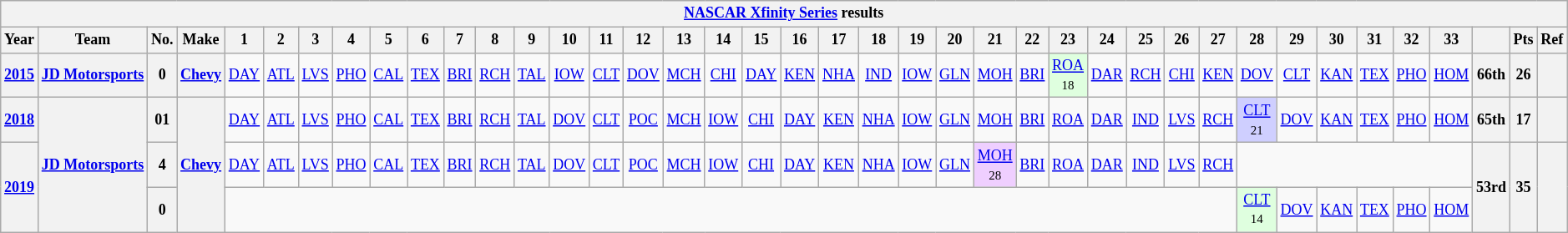<table class="wikitable" style="text-align:center; font-size:75%">
<tr>
<th colspan=42><a href='#'>NASCAR Xfinity Series</a> results</th>
</tr>
<tr>
<th>Year</th>
<th>Team</th>
<th>No.</th>
<th>Make</th>
<th>1</th>
<th>2</th>
<th>3</th>
<th>4</th>
<th>5</th>
<th>6</th>
<th>7</th>
<th>8</th>
<th>9</th>
<th>10</th>
<th>11</th>
<th>12</th>
<th>13</th>
<th>14</th>
<th>15</th>
<th>16</th>
<th>17</th>
<th>18</th>
<th>19</th>
<th>20</th>
<th>21</th>
<th>22</th>
<th>23</th>
<th>24</th>
<th>25</th>
<th>26</th>
<th>27</th>
<th>28</th>
<th>29</th>
<th>30</th>
<th>31</th>
<th>32</th>
<th>33</th>
<th></th>
<th>Pts</th>
<th>Ref</th>
</tr>
<tr>
<th><a href='#'>2015</a></th>
<th><a href='#'>JD Motorsports</a></th>
<th>0</th>
<th><a href='#'>Chevy</a></th>
<td><a href='#'>DAY</a></td>
<td><a href='#'>ATL</a></td>
<td><a href='#'>LVS</a></td>
<td><a href='#'>PHO</a></td>
<td><a href='#'>CAL</a></td>
<td><a href='#'>TEX</a></td>
<td><a href='#'>BRI</a></td>
<td><a href='#'>RCH</a></td>
<td><a href='#'>TAL</a></td>
<td><a href='#'>IOW</a></td>
<td><a href='#'>CLT</a></td>
<td><a href='#'>DOV</a></td>
<td><a href='#'>MCH</a></td>
<td><a href='#'>CHI</a></td>
<td><a href='#'>DAY</a></td>
<td><a href='#'>KEN</a></td>
<td><a href='#'>NHA</a></td>
<td><a href='#'>IND</a></td>
<td><a href='#'>IOW</a></td>
<td><a href='#'>GLN</a></td>
<td><a href='#'>MOH</a></td>
<td><a href='#'>BRI</a></td>
<td style="background:#DFFFDF;"><a href='#'>ROA</a><br><small>18</small></td>
<td><a href='#'>DAR</a></td>
<td><a href='#'>RCH</a></td>
<td><a href='#'>CHI</a></td>
<td><a href='#'>KEN</a></td>
<td><a href='#'>DOV</a></td>
<td><a href='#'>CLT</a></td>
<td><a href='#'>KAN</a></td>
<td><a href='#'>TEX</a></td>
<td><a href='#'>PHO</a></td>
<td><a href='#'>HOM</a></td>
<th>66th</th>
<th>26</th>
<th></th>
</tr>
<tr>
<th><a href='#'>2018</a></th>
<th rowspan=3><a href='#'>JD Motorsports</a></th>
<th>01</th>
<th rowspan=3><a href='#'>Chevy</a></th>
<td><a href='#'>DAY</a></td>
<td><a href='#'>ATL</a></td>
<td><a href='#'>LVS</a></td>
<td><a href='#'>PHO</a></td>
<td><a href='#'>CAL</a></td>
<td><a href='#'>TEX</a></td>
<td><a href='#'>BRI</a></td>
<td><a href='#'>RCH</a></td>
<td><a href='#'>TAL</a></td>
<td><a href='#'>DOV</a></td>
<td><a href='#'>CLT</a></td>
<td><a href='#'>POC</a></td>
<td><a href='#'>MCH</a></td>
<td><a href='#'>IOW</a></td>
<td><a href='#'>CHI</a></td>
<td><a href='#'>DAY</a></td>
<td><a href='#'>KEN</a></td>
<td><a href='#'>NHA</a></td>
<td><a href='#'>IOW</a></td>
<td><a href='#'>GLN</a></td>
<td><a href='#'>MOH</a></td>
<td><a href='#'>BRI</a></td>
<td><a href='#'>ROA</a></td>
<td><a href='#'>DAR</a></td>
<td><a href='#'>IND</a></td>
<td><a href='#'>LVS</a></td>
<td><a href='#'>RCH</a></td>
<td style="background:#CFCFFF;"><a href='#'>CLT</a><br><small>21</small></td>
<td><a href='#'>DOV</a></td>
<td><a href='#'>KAN</a></td>
<td><a href='#'>TEX</a></td>
<td><a href='#'>PHO</a></td>
<td><a href='#'>HOM</a></td>
<th>65th</th>
<th>17</th>
<th></th>
</tr>
<tr>
<th rowspan=2><a href='#'>2019</a></th>
<th>4</th>
<td><a href='#'>DAY</a></td>
<td><a href='#'>ATL</a></td>
<td><a href='#'>LVS</a></td>
<td><a href='#'>PHO</a></td>
<td><a href='#'>CAL</a></td>
<td><a href='#'>TEX</a></td>
<td><a href='#'>BRI</a></td>
<td><a href='#'>RCH</a></td>
<td><a href='#'>TAL</a></td>
<td><a href='#'>DOV</a></td>
<td><a href='#'>CLT</a></td>
<td><a href='#'>POC</a></td>
<td><a href='#'>MCH</a></td>
<td><a href='#'>IOW</a></td>
<td><a href='#'>CHI</a></td>
<td><a href='#'>DAY</a></td>
<td><a href='#'>KEN</a></td>
<td><a href='#'>NHA</a></td>
<td><a href='#'>IOW</a></td>
<td><a href='#'>GLN</a></td>
<td style="background:#EFCFFF;"><a href='#'>MOH</a><br><small>28</small></td>
<td><a href='#'>BRI</a></td>
<td><a href='#'>ROA</a></td>
<td><a href='#'>DAR</a></td>
<td><a href='#'>IND</a></td>
<td><a href='#'>LVS</a></td>
<td><a href='#'>RCH</a></td>
<td colspan=6></td>
<th rowspan=2>53rd</th>
<th rowspan=2>35</th>
<th rowspan=2></th>
</tr>
<tr>
<th>0</th>
<td colspan=27></td>
<td style="background:#DFFFDF;"><a href='#'>CLT</a><br><small>14</small></td>
<td><a href='#'>DOV</a></td>
<td><a href='#'>KAN</a></td>
<td><a href='#'>TEX</a></td>
<td><a href='#'>PHO</a></td>
<td><a href='#'>HOM</a></td>
</tr>
</table>
